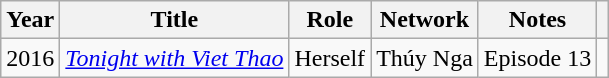<table class="wikitable sortable plainrowheaders" style="text-align:center;">
<tr>
<th>Year</th>
<th>Title</th>
<th>Role</th>
<th>Network</th>
<th class="unsortable">Notes</th>
<th class="unsortable"></th>
</tr>
<tr>
<td>2016</td>
<td><em><a href='#'>Tonight with Viet Thao</a></em></td>
<td>Herself</td>
<td>Thúy Nga</td>
<td style="text-align:left;">Episode 13</td>
<td></td>
</tr>
</table>
